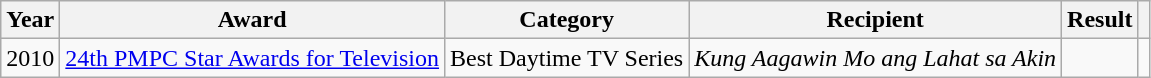<table class="wikitable">
<tr>
<th>Year</th>
<th>Award</th>
<th>Category</th>
<th>Recipient</th>
<th>Result</th>
<th></th>
</tr>
<tr>
<td>2010</td>
<td><a href='#'>24th PMPC Star Awards for Television</a></td>
<td>Best Daytime TV Series</td>
<td><em>Kung Aagawin Mo ang Lahat sa Akin</em></td>
<td></td>
<td></td>
</tr>
</table>
